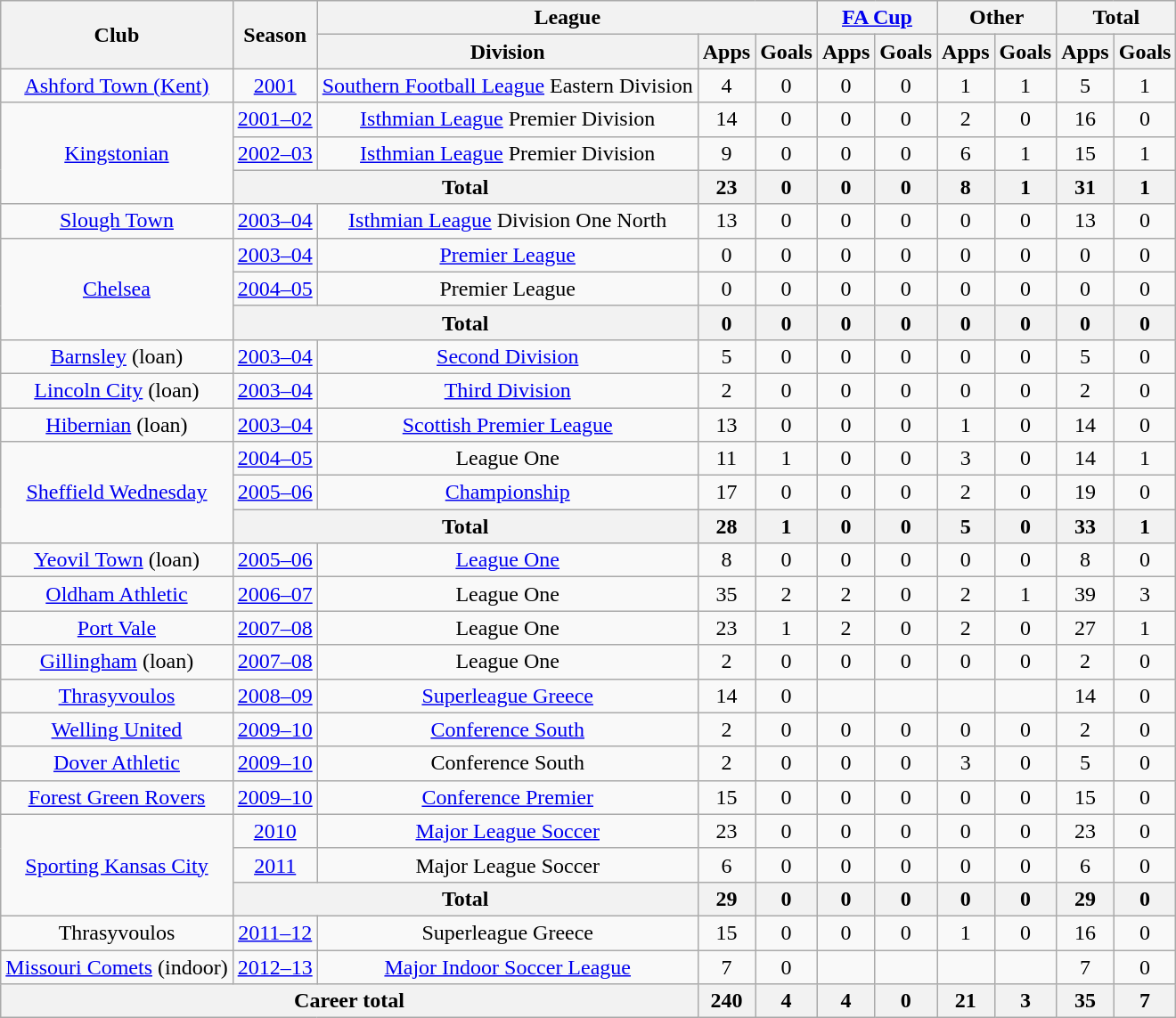<table class="wikitable" style="text-align:center">
<tr>
<th rowspan="2">Club</th>
<th rowspan="2">Season</th>
<th colspan="3">League</th>
<th colspan="2"><a href='#'>FA Cup</a></th>
<th colspan="2">Other</th>
<th colspan="2">Total</th>
</tr>
<tr>
<th>Division</th>
<th>Apps</th>
<th>Goals</th>
<th>Apps</th>
<th>Goals</th>
<th>Apps</th>
<th>Goals</th>
<th>Apps</th>
<th>Goals</th>
</tr>
<tr>
<td><a href='#'>Ashford Town (Kent)</a></td>
<td><a href='#'>2001</a></td>
<td><a href='#'>Southern Football League</a> Eastern Division</td>
<td>4</td>
<td>0</td>
<td>0</td>
<td>0</td>
<td>1</td>
<td>1</td>
<td>5</td>
<td>1</td>
</tr>
<tr>
<td rowspan="3"><a href='#'>Kingstonian</a></td>
<td><a href='#'>2001–02</a></td>
<td><a href='#'>Isthmian League</a> Premier Division</td>
<td>14</td>
<td>0</td>
<td>0</td>
<td>0</td>
<td>2</td>
<td>0</td>
<td>16</td>
<td>0</td>
</tr>
<tr>
<td><a href='#'>2002–03</a></td>
<td><a href='#'>Isthmian League</a> Premier Division</td>
<td>9</td>
<td>0</td>
<td>0</td>
<td>0</td>
<td>6</td>
<td>1</td>
<td>15</td>
<td>1</td>
</tr>
<tr>
<th colspan="2">Total</th>
<th>23</th>
<th>0</th>
<th>0</th>
<th>0</th>
<th>8</th>
<th>1</th>
<th>31</th>
<th>1</th>
</tr>
<tr>
<td><a href='#'>Slough Town</a></td>
<td><a href='#'>2003–04</a></td>
<td><a href='#'>Isthmian League</a> Division One North</td>
<td>13</td>
<td>0</td>
<td>0</td>
<td>0</td>
<td>0</td>
<td>0</td>
<td>13</td>
<td>0</td>
</tr>
<tr>
<td rowspan="3"><a href='#'>Chelsea</a></td>
<td><a href='#'>2003–04</a></td>
<td><a href='#'>Premier League</a></td>
<td>0</td>
<td>0</td>
<td>0</td>
<td>0</td>
<td>0</td>
<td>0</td>
<td>0</td>
<td>0</td>
</tr>
<tr>
<td><a href='#'>2004–05</a></td>
<td>Premier League</td>
<td>0</td>
<td>0</td>
<td>0</td>
<td>0</td>
<td>0</td>
<td>0</td>
<td>0</td>
<td>0</td>
</tr>
<tr>
<th colspan="2">Total</th>
<th>0</th>
<th>0</th>
<th>0</th>
<th>0</th>
<th>0</th>
<th>0</th>
<th>0</th>
<th>0</th>
</tr>
<tr>
<td><a href='#'>Barnsley</a> (loan)</td>
<td><a href='#'>2003–04</a></td>
<td><a href='#'>Second Division</a></td>
<td>5</td>
<td>0</td>
<td>0</td>
<td>0</td>
<td>0</td>
<td>0</td>
<td>5</td>
<td>0</td>
</tr>
<tr>
<td><a href='#'>Lincoln City</a> (loan)</td>
<td><a href='#'>2003–04</a></td>
<td><a href='#'>Third Division</a></td>
<td>2</td>
<td>0</td>
<td>0</td>
<td>0</td>
<td>0</td>
<td>0</td>
<td>2</td>
<td>0</td>
</tr>
<tr>
<td><a href='#'>Hibernian</a> (loan)</td>
<td><a href='#'>2003–04</a></td>
<td><a href='#'>Scottish Premier League</a></td>
<td>13</td>
<td>0</td>
<td>0</td>
<td>0</td>
<td>1</td>
<td>0</td>
<td>14</td>
<td>0</td>
</tr>
<tr>
<td rowspan="3"><a href='#'>Sheffield Wednesday</a></td>
<td><a href='#'>2004–05</a></td>
<td>League One</td>
<td>11</td>
<td>1</td>
<td>0</td>
<td>0</td>
<td>3</td>
<td>0</td>
<td>14</td>
<td>1</td>
</tr>
<tr>
<td><a href='#'>2005–06</a></td>
<td><a href='#'>Championship</a></td>
<td>17</td>
<td>0</td>
<td>0</td>
<td>0</td>
<td>2</td>
<td>0</td>
<td>19</td>
<td>0</td>
</tr>
<tr>
<th colspan="2">Total</th>
<th>28</th>
<th>1</th>
<th>0</th>
<th>0</th>
<th>5</th>
<th>0</th>
<th>33</th>
<th>1</th>
</tr>
<tr>
<td><a href='#'>Yeovil Town</a> (loan)</td>
<td><a href='#'>2005–06</a></td>
<td><a href='#'>League One</a></td>
<td>8</td>
<td>0</td>
<td>0</td>
<td>0</td>
<td>0</td>
<td>0</td>
<td>8</td>
<td>0</td>
</tr>
<tr>
<td><a href='#'>Oldham Athletic</a></td>
<td><a href='#'>2006–07</a></td>
<td>League One</td>
<td>35</td>
<td>2</td>
<td>2</td>
<td>0</td>
<td>2</td>
<td>1</td>
<td>39</td>
<td>3</td>
</tr>
<tr>
<td><a href='#'>Port Vale</a></td>
<td><a href='#'>2007–08</a></td>
<td>League One</td>
<td>23</td>
<td>1</td>
<td>2</td>
<td>0</td>
<td>2</td>
<td>0</td>
<td>27</td>
<td>1</td>
</tr>
<tr>
<td><a href='#'>Gillingham</a> (loan)</td>
<td><a href='#'>2007–08</a></td>
<td>League One</td>
<td>2</td>
<td>0</td>
<td>0</td>
<td>0</td>
<td>0</td>
<td>0</td>
<td>2</td>
<td>0</td>
</tr>
<tr>
<td><a href='#'>Thrasyvoulos</a></td>
<td><a href='#'>2008–09</a></td>
<td><a href='#'>Superleague Greece</a></td>
<td>14</td>
<td>0</td>
<td></td>
<td></td>
<td></td>
<td></td>
<td>14</td>
<td>0</td>
</tr>
<tr>
<td><a href='#'>Welling United</a></td>
<td><a href='#'>2009–10</a></td>
<td><a href='#'>Conference South</a></td>
<td>2</td>
<td>0</td>
<td>0</td>
<td>0</td>
<td>0</td>
<td>0</td>
<td>2</td>
<td>0</td>
</tr>
<tr>
<td><a href='#'>Dover Athletic</a></td>
<td><a href='#'>2009–10</a></td>
<td>Conference South</td>
<td>2</td>
<td>0</td>
<td>0</td>
<td>0</td>
<td>3</td>
<td>0</td>
<td>5</td>
<td>0</td>
</tr>
<tr>
<td><a href='#'>Forest Green Rovers</a></td>
<td><a href='#'>2009–10</a></td>
<td><a href='#'>Conference Premier</a></td>
<td>15</td>
<td>0</td>
<td>0</td>
<td>0</td>
<td>0</td>
<td>0</td>
<td>15</td>
<td>0</td>
</tr>
<tr>
<td rowspan="3"><a href='#'>Sporting Kansas City</a></td>
<td><a href='#'>2010</a></td>
<td><a href='#'>Major League Soccer</a></td>
<td>23</td>
<td>0</td>
<td>0</td>
<td>0</td>
<td>0</td>
<td>0</td>
<td>23</td>
<td>0</td>
</tr>
<tr>
<td><a href='#'>2011</a></td>
<td>Major League Soccer</td>
<td>6</td>
<td>0</td>
<td>0</td>
<td>0</td>
<td>0</td>
<td>0</td>
<td>6</td>
<td>0</td>
</tr>
<tr>
<th colspan="2">Total</th>
<th>29</th>
<th>0</th>
<th>0</th>
<th>0</th>
<th>0</th>
<th>0</th>
<th>29</th>
<th>0</th>
</tr>
<tr>
<td>Thrasyvoulos</td>
<td><a href='#'>2011–12</a></td>
<td>Superleague Greece</td>
<td>15</td>
<td>0</td>
<td>0</td>
<td>0</td>
<td>1</td>
<td>0</td>
<td>16</td>
<td>0</td>
</tr>
<tr>
<td><a href='#'>Missouri Comets</a> (indoor)</td>
<td><a href='#'>2012–13</a></td>
<td><a href='#'>Major Indoor Soccer League</a></td>
<td>7</td>
<td>0</td>
<td></td>
<td></td>
<td></td>
<td></td>
<td>7</td>
<td>0</td>
</tr>
<tr>
<th colspan="3">Career total</th>
<th>240</th>
<th>4</th>
<th>4</th>
<th>0</th>
<th>21</th>
<th>3</th>
<th>35</th>
<th>7</th>
</tr>
</table>
